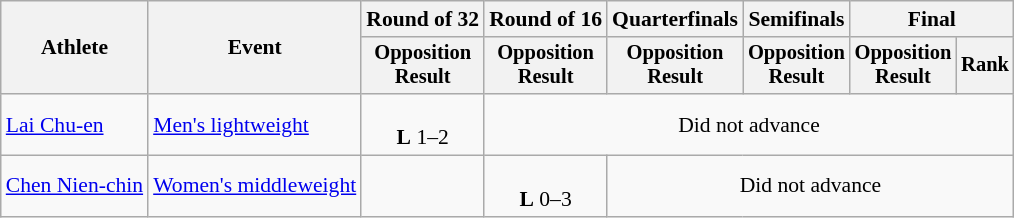<table class="wikitable" style="font-size:90%">
<tr>
<th rowspan="2">Athlete</th>
<th rowspan="2">Event</th>
<th>Round of 32</th>
<th>Round of 16</th>
<th>Quarterfinals</th>
<th>Semifinals</th>
<th colspan=2>Final</th>
</tr>
<tr style="font-size:95%">
<th>Opposition<br>Result</th>
<th>Opposition<br>Result</th>
<th>Opposition<br>Result</th>
<th>Opposition<br>Result</th>
<th>Opposition<br>Result</th>
<th>Rank</th>
</tr>
<tr align=center>
<td align=left><a href='#'>Lai Chu-en</a></td>
<td align=left><a href='#'>Men's lightweight</a></td>
<td><br><strong>L</strong> 1–2</td>
<td colspan=5>Did not advance</td>
</tr>
<tr align=center>
<td align=left><a href='#'>Chen Nien-chin</a></td>
<td align=left><a href='#'>Women's middleweight</a></td>
<td></td>
<td><br><strong>L</strong> 0–3</td>
<td colspan=4>Did not advance</td>
</tr>
</table>
